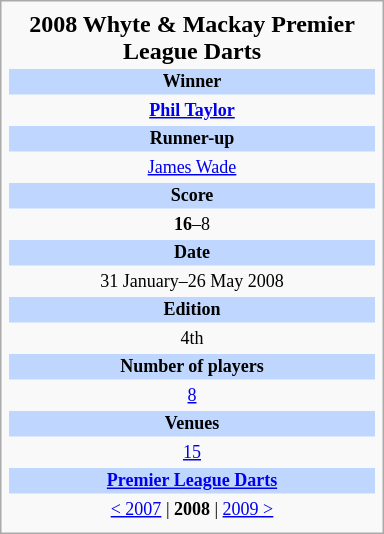<table class="infobox darts" style="width: 16em; text-align: center;">
<tr>
<th style="font-size: 16px;">2008 Whyte & Mackay Premier League Darts</th>
</tr>
<tr>
<td style="font-size: 12px; background: #BFD7FF;"><strong>Winner</strong></td>
</tr>
<tr>
<td style="font-size: 12px;"> <strong><a href='#'>Phil Taylor</a></strong></td>
</tr>
<tr>
<td style="font-size: 12px; background: #BFD7FF;"><strong>Runner-up</strong></td>
</tr>
<tr>
<td style="font-size: 12px;"> <a href='#'>James Wade</a></td>
</tr>
<tr>
<td style="font-size: 12px; background: #BFD7FF;"><strong>Score</strong></td>
</tr>
<tr>
<td style="font-size: 12px;"><strong>16</strong>–8</td>
</tr>
<tr>
<td style="font-size: 12px; background: #BFD7FF;"><strong>Date</strong></td>
</tr>
<tr>
<td style="font-size: 12px;">31 January–26 May 2008</td>
</tr>
<tr>
<td style="font-size: 12px; background: #BFD7FF;"><strong>Edition</strong></td>
</tr>
<tr>
<td style="font-size: 12px;">4th</td>
</tr>
<tr>
<td style="font-size: 12px; background: #BFD7FF;"><strong>Number of players</strong></td>
</tr>
<tr>
<td style="font-size: 12px;"><a href='#'>8</a></td>
</tr>
<tr>
<td style="font-size: 12px; background: #BFD7FF;"><strong>Venues</strong></td>
</tr>
<tr>
<td style="font-size: 12px;"><a href='#'>15</a></td>
</tr>
<tr>
<td style="font-size: 12px; background: #BFD7FF;"><strong><a href='#'>Premier League Darts</a></strong></td>
</tr>
<tr>
<td style="font-size: 12px;"><a href='#'>< 2007</a> | <strong>2008</strong> | <a href='#'>2009 ></a></td>
</tr>
<tr>
</tr>
</table>
